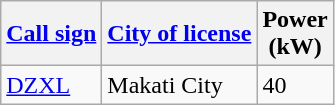<table class="wikitable">
<tr>
<th><a href='#'>Call sign</a></th>
<th><a href='#'>City of license</a></th>
<th>Power<br>(kW)</th>
</tr>
<tr>
<td><a href='#'>DZXL</a></td>
<td>Makati City</td>
<td>40</td>
</tr>
</table>
